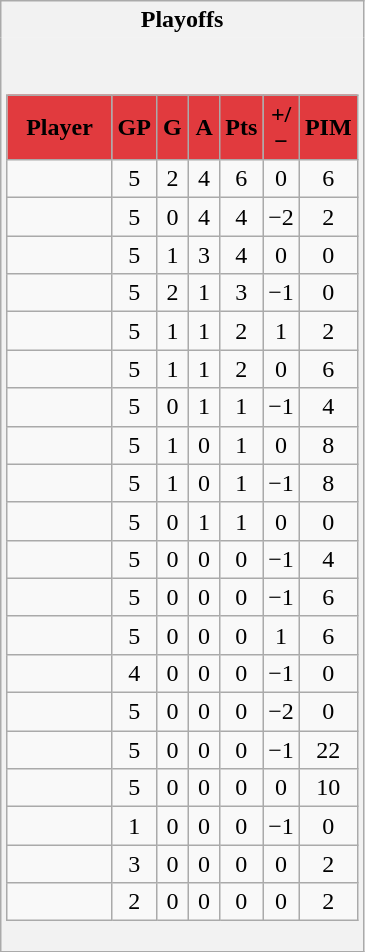<table class="wikitable" style="border: 1px solid #aaa;">
<tr>
<th style="border: 0;">Playoffs</th>
</tr>
<tr>
<td style="background: #f2f2f2; border: 0; text-align: center;"><br><table class="wikitable sortable" width="100%">
<tr align=center>
<th style="background:#E13A3E; color:black" width="40%">Player</th>
<th style="background:#E13A3E; color:black" width="10%">GP</th>
<th style="background:#E13A3E; color:black" width="10%">G</th>
<th style="background:#E13A3E; color:black" width="10%">A</th>
<th style="background:#E13A3E; color:black" width="10%">Pts</th>
<th style="background:#E13A3E; color:black" width="10%">+/−</th>
<th style="background:#E13A3E; color:black" width="10%">PIM</th>
</tr>
<tr align=center>
<td></td>
<td>5</td>
<td>2</td>
<td>4</td>
<td>6</td>
<td>0</td>
<td>6</td>
</tr>
<tr align=center>
<td></td>
<td>5</td>
<td>0</td>
<td>4</td>
<td>4</td>
<td>−2</td>
<td>2</td>
</tr>
<tr align=center>
<td></td>
<td>5</td>
<td>1</td>
<td>3</td>
<td>4</td>
<td>0</td>
<td>0</td>
</tr>
<tr align=center>
<td></td>
<td>5</td>
<td>2</td>
<td>1</td>
<td>3</td>
<td>−1</td>
<td>0</td>
</tr>
<tr align=center>
<td></td>
<td>5</td>
<td>1</td>
<td>1</td>
<td>2</td>
<td>1</td>
<td>2</td>
</tr>
<tr align=center>
<td></td>
<td>5</td>
<td>1</td>
<td>1</td>
<td>2</td>
<td>0</td>
<td>6</td>
</tr>
<tr align=center>
<td></td>
<td>5</td>
<td>0</td>
<td>1</td>
<td>1</td>
<td>−1</td>
<td>4</td>
</tr>
<tr align=center>
<td></td>
<td>5</td>
<td>1</td>
<td>0</td>
<td>1</td>
<td>0</td>
<td>8</td>
</tr>
<tr align=center>
<td></td>
<td>5</td>
<td>1</td>
<td>0</td>
<td>1</td>
<td>−1</td>
<td>8</td>
</tr>
<tr align=center>
<td></td>
<td>5</td>
<td>0</td>
<td>1</td>
<td>1</td>
<td>0</td>
<td>0</td>
</tr>
<tr align=center>
<td></td>
<td>5</td>
<td>0</td>
<td>0</td>
<td>0</td>
<td>−1</td>
<td>4</td>
</tr>
<tr align=center>
<td></td>
<td>5</td>
<td>0</td>
<td>0</td>
<td>0</td>
<td>−1</td>
<td>6</td>
</tr>
<tr align=center>
<td></td>
<td>5</td>
<td>0</td>
<td>0</td>
<td>0</td>
<td>1</td>
<td>6</td>
</tr>
<tr align=center>
<td></td>
<td>4</td>
<td>0</td>
<td>0</td>
<td>0</td>
<td>−1</td>
<td>0</td>
</tr>
<tr align=center>
<td></td>
<td>5</td>
<td>0</td>
<td>0</td>
<td>0</td>
<td>−2</td>
<td>0</td>
</tr>
<tr align=center>
<td></td>
<td>5</td>
<td>0</td>
<td>0</td>
<td>0</td>
<td>−1</td>
<td>22</td>
</tr>
<tr align=center>
<td></td>
<td>5</td>
<td>0</td>
<td>0</td>
<td>0</td>
<td>0</td>
<td>10</td>
</tr>
<tr align=center>
<td></td>
<td>1</td>
<td>0</td>
<td>0</td>
<td>0</td>
<td>−1</td>
<td>0</td>
</tr>
<tr align=center>
<td></td>
<td>3</td>
<td>0</td>
<td>0</td>
<td>0</td>
<td>0</td>
<td>2</td>
</tr>
<tr align=center>
<td></td>
<td>2</td>
<td>0</td>
<td>0</td>
<td>0</td>
<td>0</td>
<td>2</td>
</tr>
</table>
</td>
</tr>
</table>
